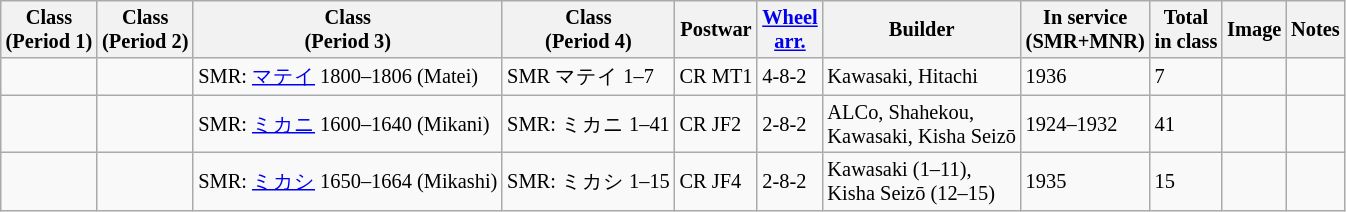<table class="wikitable"  style="font-size:85%;">
<tr>
<th>Class<br>(Period 1)</th>
<th>Class<br>(Period 2)</th>
<th>Class<br>(Period 3)</th>
<th>Class<br>(Period 4)</th>
<th>Postwar</th>
<th><a href='#'>Wheel<br>arr.</a></th>
<th>Builder</th>
<th>In service<br>(SMR+MNR)</th>
<th>Total<br>in class</th>
<th>Image</th>
<th>Notes</th>
</tr>
<tr>
<td></td>
<td></td>
<td>SMR: <a href='#'>マテイ</a> 1800–1806 (Matei)</td>
<td>SMR マテイ 1–7</td>
<td>CR MT1</td>
<td>4-8-2</td>
<td>Kawasaki, Hitachi</td>
<td>1936</td>
<td>7</td>
<td></td>
<td></td>
</tr>
<tr>
<td></td>
<td></td>
<td>SMR: <a href='#'>ミカニ</a> 1600–1640 (Mikani)</td>
<td>SMR: ミカニ 1–41</td>
<td>CR JF2</td>
<td>2-8-2</td>
<td>ALCo, Shahekou,<br>Kawasaki, Kisha Seizō</td>
<td>1924–1932</td>
<td>41</td>
<td></td>
<td></td>
</tr>
<tr>
<td></td>
<td></td>
<td>SMR: <a href='#'>ミカシ</a> 1650–1664 (Mikashi)</td>
<td>SMR: ミカシ 1–15</td>
<td>CR JF4</td>
<td>2-8-2</td>
<td>Kawasaki (1–11),<br>Kisha Seizō (12–15)</td>
<td>1935</td>
<td>15</td>
<td></td>
<td></td>
</tr>
</table>
